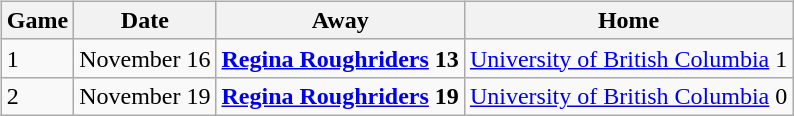<table cellspacing="10">
<tr>
<td valign="top"><br><table class="wikitable">
<tr>
<th>Game</th>
<th>Date</th>
<th>Away</th>
<th>Home</th>
</tr>
<tr>
<td>1</td>
<td>November 16</td>
<td><strong><a href='#'>Regina Roughriders</a> 13</strong></td>
<td><a href='#'>University of British Columbia</a> 1</td>
</tr>
<tr>
<td>2</td>
<td>November 19</td>
<td><strong><a href='#'>Regina Roughriders</a> 19</strong></td>
<td><a href='#'>University of British Columbia</a> 0</td>
</tr>
</table>
</td>
</tr>
</table>
